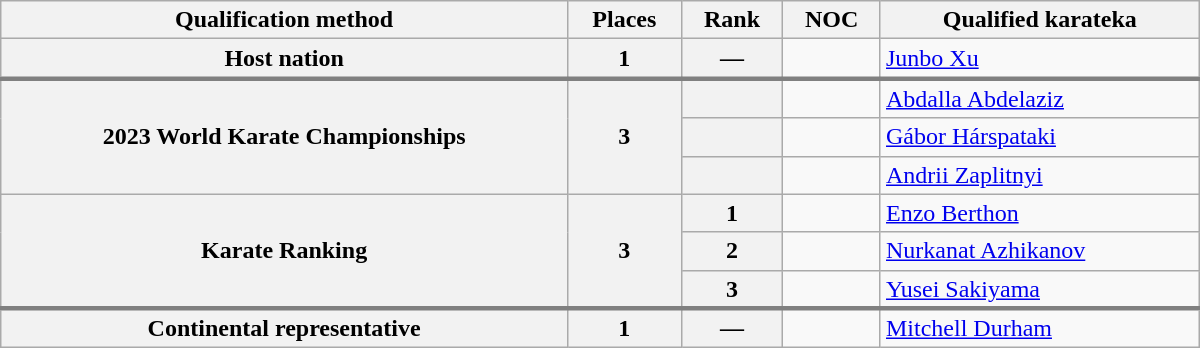<table class="wikitable" width=800>
<tr>
<th>Qualification method</th>
<th>Places</th>
<th>Rank</th>
<th>NOC</th>
<th>Qualified karateka</th>
</tr>
<tr style="border-bottom: 3px solid grey;">
<th>Host nation</th>
<th>1</th>
<th>—</th>
<td></td>
<td><a href='#'>Junbo Xu</a></td>
</tr>
<tr>
<th rowspan=3>2023 World Karate Championships</th>
<th rowspan=3>3</th>
<th></th>
<td></td>
<td><a href='#'>Abdalla Abdelaziz</a></td>
</tr>
<tr>
<th></th>
<td></td>
<td><a href='#'>Gábor Hárspataki</a></td>
</tr>
<tr>
<th></th>
<td></td>
<td><a href='#'>Andrii Zaplitnyi</a></td>
</tr>
<tr>
<th rowspan=3>Karate Ranking</th>
<th rowspan=3>3</th>
<th>1</th>
<td></td>
<td><a href='#'>Enzo Berthon</a></td>
</tr>
<tr>
<th>2</th>
<td></td>
<td><a href='#'>Nurkanat Azhikanov</a></td>
</tr>
<tr>
<th>3</th>
<td></td>
<td><a href='#'>Yusei Sakiyama</a></td>
</tr>
<tr>
</tr>
<tr style="border-top: 3px solid grey;">
<th rowspan=5>Continental representative</th>
<th>1</th>
<th>—</th>
<td></td>
<td><a href='#'>Mitchell Durham</a></td>
</tr>
</table>
